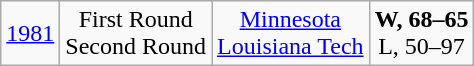<table class="wikitable">
<tr align="center">
<td><a href='#'>1981</a></td>
<td>First Round<br>Second Round</td>
<td><a href='#'>Minnesota</a><br><a href='#'>Louisiana Tech</a></td>
<td><strong>W, 68–65</strong><br>L, 50–97</td>
</tr>
</table>
